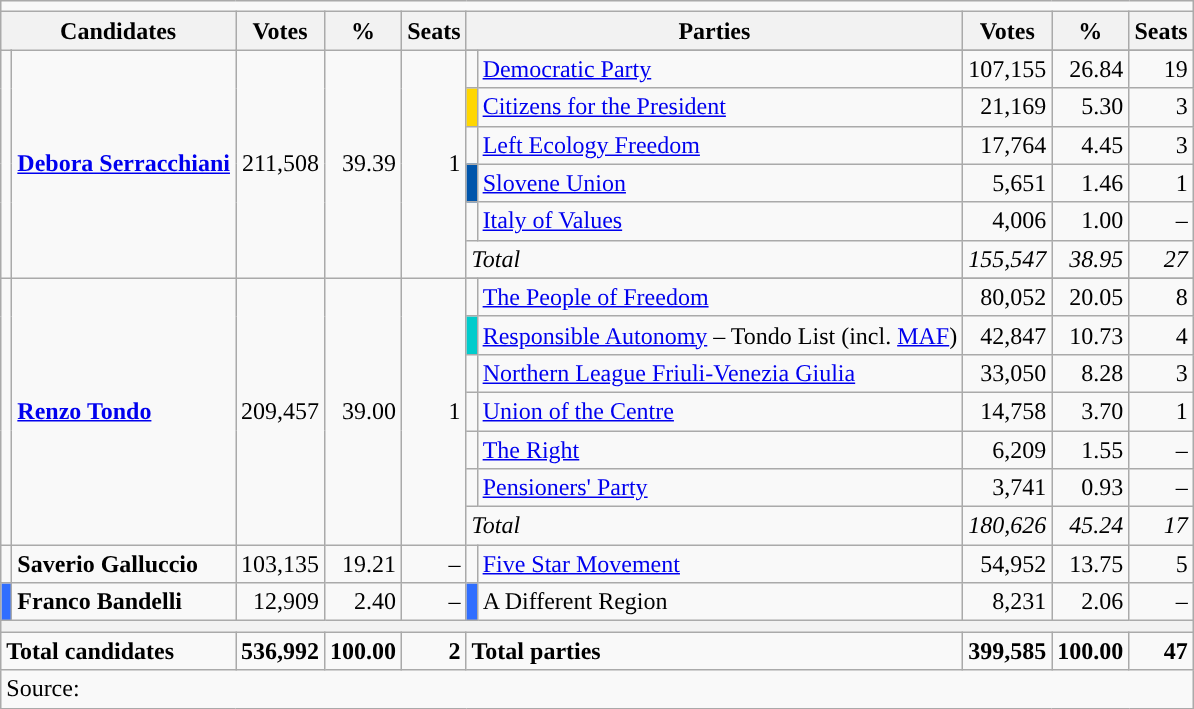<table class="wikitable">
<tr>
<td colspan=10></td>
</tr>
<tr>
<th colspan=2>Candidates</th>
<th>Votes</th>
<th>%</th>
<th>Seats</th>
<th colspan=2>Parties</th>
<th>Votes</th>
<th>%</th>
<th>Seats</th>
</tr>
<tr>
<td rowspan=7></td>
<td rowspan=7><strong><a href='#'>Debora Serracchiani</a></strong></td>
<td rowspan=7 align=right>211,508</td>
<td rowspan=7 align=right>39.39</td>
<td rowspan=7 align=right>1</td>
</tr>
<tr>
<td></td>
<td align="left"><a href='#'>Democratic Party</a></td>
<td align=right>107,155</td>
<td align=right>26.84</td>
<td align=right>19</td>
</tr>
<tr>
<td bgcolor="gold"></td>
<td align="left"><a href='#'>Citizens for the President</a></td>
<td align=right>21,169</td>
<td align=right>5.30</td>
<td align=right>3</td>
</tr>
<tr>
<td></td>
<td align="left"><a href='#'>Left Ecology Freedom</a></td>
<td align=right>17,764</td>
<td align=right>4.45</td>
<td align=right>3</td>
</tr>
<tr>
<td bgcolor="#0055AB "></td>
<td align="left"><a href='#'>Slovene Union</a></td>
<td align=right>5,651</td>
<td align=right>1.46</td>
<td align=right>1</td>
</tr>
<tr>
<td></td>
<td align="left"><a href='#'>Italy of Values</a></td>
<td align=right>4,006</td>
<td align=right>1.00</td>
<td align=right>–</td>
</tr>
<tr>
<td colspan=2><em>Total</em></td>
<td align=right><em>155,547</em></td>
<td align=right><em>38.95</em></td>
<td align=right><em>27</em></td>
</tr>
<tr>
<td rowspan=8></td>
<td rowspan=8><strong><a href='#'>Renzo Tondo</a></strong></td>
<td rowspan=8 align=right>209,457</td>
<td rowspan=8 align=right>39.00</td>
<td rowspan=8 align=right>1</td>
</tr>
<tr>
<td></td>
<td align="left"><a href='#'>The People of Freedom</a></td>
<td align=right>80,052</td>
<td align=right>20.05</td>
<td align=right>8</td>
</tr>
<tr>
<td bgcolor="#00CCCC"></td>
<td align="left"><a href='#'>Responsible Autonomy</a> – Tondo List (incl. <a href='#'>MAF</a>)</td>
<td align=right>42,847</td>
<td align=right>10.73</td>
<td align=right>4</td>
</tr>
<tr>
<td></td>
<td align="left"><a href='#'>Northern League Friuli-Venezia Giulia</a></td>
<td align=right>33,050</td>
<td align=right>8.28</td>
<td align=right>3</td>
</tr>
<tr>
<td></td>
<td align="left"><a href='#'>Union of the Centre</a></td>
<td align=right>14,758</td>
<td align=right>3.70</td>
<td align=right>1</td>
</tr>
<tr>
<td></td>
<td align="left"><a href='#'>The Right</a></td>
<td align=right>6,209</td>
<td align=right>1.55</td>
<td align=right>–</td>
</tr>
<tr>
<td></td>
<td align="left"><a href='#'>Pensioners' Party</a></td>
<td align=right>3,741</td>
<td align=right>0.93</td>
<td align=right>–</td>
</tr>
<tr>
<td colspan=2><em>Total</em></td>
<td align=right><em>180,626</em></td>
<td align=right><em>45.24</em></td>
<td align=right><em>17</em></td>
</tr>
<tr>
<td></td>
<td><strong>Saverio Galluccio</strong></td>
<td align=right>103,135</td>
<td align=right>19.21</td>
<td align=right>–</td>
<td></td>
<td><a href='#'>Five Star Movement</a></td>
<td align=right>54,952</td>
<td align=right>13.75</td>
<td align=right>5</td>
</tr>
<tr>
<td bgcolor="#306EFF"></td>
<td><strong>Franco Bandelli</strong></td>
<td align=right>12,909</td>
<td align=right>2.40</td>
<td align=right>–</td>
<td bgcolor="#306EFF"></td>
<td align="left">A Different Region</td>
<td align=right>8,231</td>
<td align=right>2.06</td>
<td align=right>–</td>
</tr>
<tr>
<th colspan=10></th>
</tr>
<tr>
<td colspan=2><strong>Total candidates</strong></td>
<td align=right><strong>536,992</strong></td>
<td align=right><strong>100.00</strong></td>
<td align=right><strong>2</strong></td>
<td colspan=2><strong>Total parties</strong></td>
<td align=right><strong>399,585</strong></td>
<td align=right><strong>100.00</strong></td>
<td align=right><strong>47</strong></td>
</tr>
<tr>
<td colspan=10>Source: </td>
</tr>
</table>
